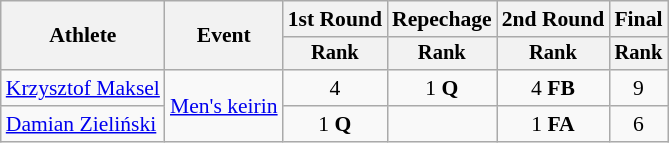<table class="wikitable" style="font-size:90%">
<tr>
<th rowspan=2>Athlete</th>
<th rowspan=2>Event</th>
<th>1st Round</th>
<th>Repechage</th>
<th>2nd Round</th>
<th>Final</th>
</tr>
<tr style="font-size:95%">
<th>Rank</th>
<th>Rank</th>
<th>Rank</th>
<th>Rank</th>
</tr>
<tr align=center>
<td align=left><a href='#'>Krzysztof Maksel</a></td>
<td align=left rowspan=2><a href='#'>Men's keirin</a></td>
<td>4</td>
<td>1 <strong>Q</strong></td>
<td>4 <strong>FB</strong></td>
<td>9</td>
</tr>
<tr align=center>
<td align=left><a href='#'>Damian Zieliński</a></td>
<td>1 <strong>Q</strong></td>
<td></td>
<td>1 <strong>FA</strong></td>
<td>6</td>
</tr>
</table>
